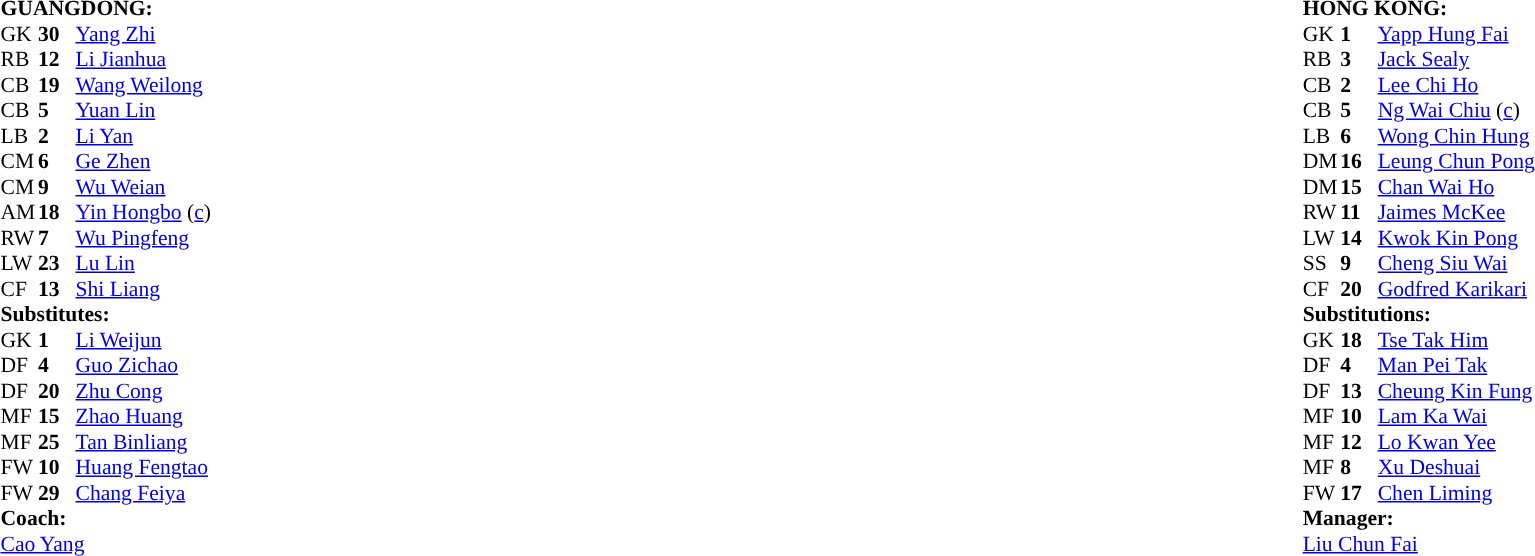<table style="width:100%;">
<tr>
<td style="vertical-align:top; width:50%;"><br><table style="font-size: 90%" cellspacing="0" cellpadding="0">
<tr>
<td colspan="4"><strong>GUANGDONG:</strong></td>
</tr>
<tr>
<th width="25"></th>
<th width="25"></th>
</tr>
<tr>
<td>GK</td>
<td><strong>30</strong></td>
<td><a href='#'>Yang Zhi</a></td>
</tr>
<tr>
<td>RB</td>
<td><strong>12</strong></td>
<td><a href='#'>Li Jianhua</a></td>
</tr>
<tr>
<td>CB</td>
<td><strong>19</strong></td>
<td><a href='#'>Wang Weilong</a></td>
</tr>
<tr>
<td>CB</td>
<td><strong>5</strong></td>
<td><a href='#'>Yuan Lin</a></td>
</tr>
<tr>
<td>LB</td>
<td><strong>2</strong></td>
<td><a href='#'>Li Yan</a></td>
</tr>
<tr>
<td>CM</td>
<td><strong>6</strong></td>
<td><a href='#'>Ge Zhen</a></td>
</tr>
<tr>
<td>CM</td>
<td><strong>9</strong></td>
<td><a href='#'>Wu Weian</a></td>
<td></td>
<td></td>
</tr>
<tr>
<td>AM</td>
<td><strong>18</strong></td>
<td><a href='#'>Yin Hongbo</a> (<a href='#'>c</a>)</td>
</tr>
<tr>
<td>RW</td>
<td><strong>7</strong></td>
<td><a href='#'>Wu Pingfeng</a></td>
<td></td>
<td></td>
</tr>
<tr>
<td>LW</td>
<td><strong>23</strong></td>
<td><a href='#'>Lu Lin</a></td>
<td></td>
<td></td>
</tr>
<tr>
<td>CF</td>
<td><strong>13</strong></td>
<td><a href='#'>Shi Liang</a></td>
<td></td>
<td></td>
</tr>
<tr>
<td colspan=4><strong>Substitutes:</strong></td>
</tr>
<tr>
<td>GK</td>
<td><strong>1</strong></td>
<td><a href='#'>Li Weijun</a></td>
</tr>
<tr>
<td>DF</td>
<td><strong>4</strong></td>
<td><a href='#'>Guo Zichao</a></td>
</tr>
<tr>
<td>DF</td>
<td><strong>20</strong></td>
<td><a href='#'>Zhu Cong</a></td>
</tr>
<tr>
<td>MF</td>
<td><strong>15</strong></td>
<td><a href='#'>Zhao Huang</a></td>
<td></td>
<td></td>
</tr>
<tr>
<td>MF</td>
<td><strong>25</strong></td>
<td><a href='#'>Tan Binliang</a></td>
<td></td>
<td></td>
</tr>
<tr>
<td>FW</td>
<td><strong>10</strong></td>
<td><a href='#'>Huang Fengtao</a></td>
<td></td>
<td></td>
</tr>
<tr>
<td>FW</td>
<td><strong>29</strong></td>
<td><a href='#'>Chang Feiya</a></td>
<td></td>
<td></td>
</tr>
<tr>
<td colspan=4><strong>Coach:</strong></td>
</tr>
<tr>
<td colspan="4"><a href='#'>Cao Yang</a></td>
</tr>
</table>
</td>
<td valign="top"></td>
<td style="vertical-align:top; width:50%;"><br><table cellspacing="0" cellpadding="0" style="font-size:90%; margin:auto;">
<tr>
<td colspan=4><strong>HONG KONG:</strong></td>
</tr>
<tr>
<th width=25></th>
<th width=25></th>
</tr>
<tr>
<td>GK</td>
<td><strong>1</strong></td>
<td><a href='#'>Yapp Hung Fai</a></td>
</tr>
<tr>
<td>RB</td>
<td><strong>3</strong></td>
<td><a href='#'>Jack Sealy</a></td>
<td></td>
<td></td>
</tr>
<tr>
<td>CB</td>
<td><strong>2</strong></td>
<td><a href='#'>Lee Chi Ho</a></td>
<td></td>
</tr>
<tr>
<td>CB</td>
<td><strong>5</strong></td>
<td><a href='#'>Ng Wai Chiu</a> (<a href='#'>c</a>)</td>
</tr>
<tr>
<td>LB</td>
<td><strong>6</strong></td>
<td><a href='#'>Wong Chin Hung</a></td>
<td></td>
<td></td>
</tr>
<tr>
<td>DM</td>
<td><strong>16</strong></td>
<td><a href='#'>Leung Chun Pong</a></td>
</tr>
<tr>
<td>DM</td>
<td><strong>15</strong></td>
<td><a href='#'>Chan Wai Ho</a></td>
</tr>
<tr>
<td>RW</td>
<td><strong>11</strong></td>
<td><a href='#'>Jaimes McKee</a></td>
<td></td>
<td></td>
</tr>
<tr>
<td>LW</td>
<td><strong>14</strong></td>
<td><a href='#'>Kwok Kin Pong</a></td>
<td></td>
<td></td>
</tr>
<tr>
<td>SS</td>
<td><strong>9</strong></td>
<td><a href='#'>Cheng Siu Wai</a></td>
<td></td>
<td></td>
</tr>
<tr>
<td>CF</td>
<td><strong>20</strong></td>
<td><a href='#'>Godfred Karikari</a></td>
<td></td>
</tr>
<tr>
<td colspan=3><strong>Substitutions:</strong></td>
</tr>
<tr>
<td>GK</td>
<td><strong>18</strong></td>
<td><a href='#'>Tse Tak Him</a></td>
</tr>
<tr>
<td>DF</td>
<td><strong>4</strong></td>
<td><a href='#'>Man Pei Tak</a></td>
<td></td>
<td></td>
</tr>
<tr>
<td>DF</td>
<td><strong>13</strong></td>
<td><a href='#'>Cheung Kin Fung</a></td>
<td></td>
<td></td>
</tr>
<tr>
<td>MF</td>
<td><strong>10</strong></td>
<td><a href='#'>Lam Ka Wai</a></td>
<td></td>
<td></td>
</tr>
<tr>
<td>MF</td>
<td><strong>12</strong></td>
<td><a href='#'>Lo Kwan Yee</a></td>
<td></td>
<td></td>
</tr>
<tr>
<td>MF</td>
<td><strong>8</strong></td>
<td><a href='#'>Xu Deshuai</a></td>
<td></td>
<td></td>
</tr>
<tr>
<td>FW</td>
<td><strong>17</strong></td>
<td><a href='#'>Chen Liming</a></td>
</tr>
<tr>
<td colspan=3><strong>Manager:</strong></td>
</tr>
<tr>
<td colspan=4><a href='#'>Liu Chun Fai</a></td>
</tr>
</table>
</td>
</tr>
</table>
